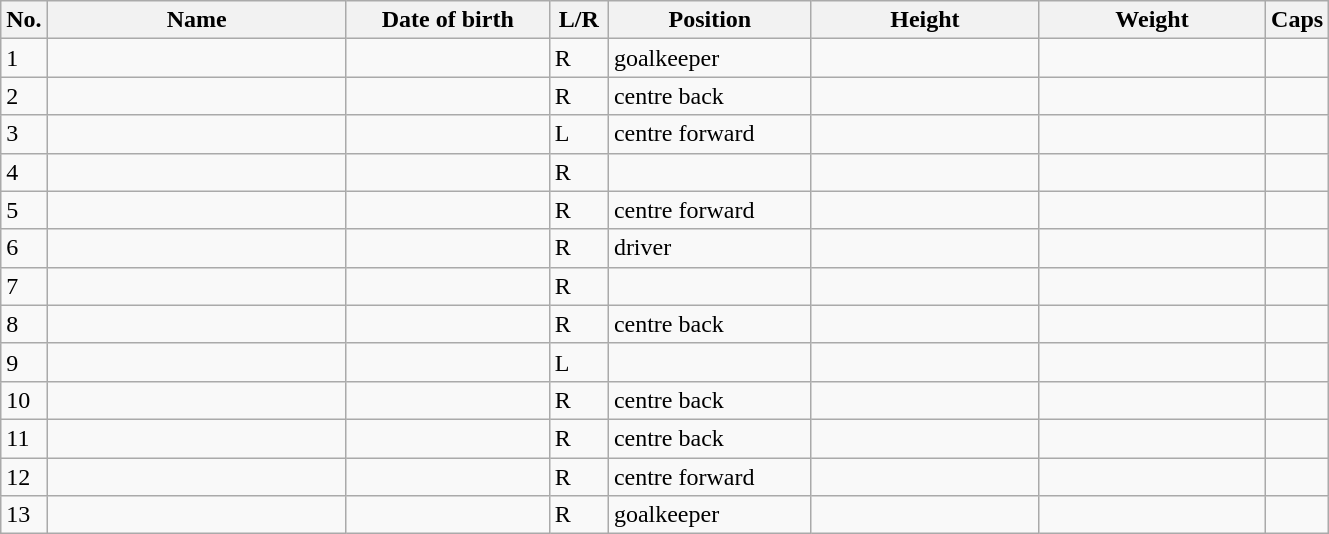<table class=wikitable sortable style=font-size:100%; text-align:center;>
<tr>
<th>No.</th>
<th style=width:12em>Name</th>
<th style=width:8em>Date of birth</th>
<th style=width:2em>L/R</th>
<th style=width:8em>Position</th>
<th style=width:9em>Height</th>
<th style=width:9em>Weight</th>
<th>Caps</th>
</tr>
<tr>
<td>1</td>
<td align=left></td>
<td></td>
<td>R</td>
<td>goalkeeper</td>
<td></td>
<td></td>
<td></td>
</tr>
<tr>
<td>2</td>
<td align=left></td>
<td></td>
<td>R</td>
<td>centre back</td>
<td></td>
<td></td>
<td></td>
</tr>
<tr>
<td>3</td>
<td align=left></td>
<td></td>
<td>L</td>
<td>centre forward</td>
<td></td>
<td></td>
<td></td>
</tr>
<tr>
<td>4</td>
<td align=left></td>
<td></td>
<td>R</td>
<td></td>
<td></td>
<td></td>
<td></td>
</tr>
<tr>
<td>5</td>
<td align=left></td>
<td></td>
<td>R</td>
<td>centre forward</td>
<td></td>
<td></td>
<td></td>
</tr>
<tr>
<td>6</td>
<td align=left></td>
<td></td>
<td>R</td>
<td>driver</td>
<td></td>
<td></td>
<td></td>
</tr>
<tr>
<td>7</td>
<td align=left></td>
<td></td>
<td>R</td>
<td></td>
<td></td>
<td></td>
<td></td>
</tr>
<tr>
<td>8</td>
<td align=left></td>
<td></td>
<td>R</td>
<td>centre back</td>
<td></td>
<td></td>
<td></td>
</tr>
<tr>
<td>9</td>
<td align=left></td>
<td></td>
<td>L</td>
<td></td>
<td></td>
<td></td>
<td></td>
</tr>
<tr>
<td>10</td>
<td align=left></td>
<td></td>
<td>R</td>
<td>centre back</td>
<td></td>
<td></td>
<td></td>
</tr>
<tr>
<td>11</td>
<td align=left></td>
<td></td>
<td>R</td>
<td>centre back</td>
<td></td>
<td></td>
<td></td>
</tr>
<tr>
<td>12</td>
<td align=left></td>
<td></td>
<td>R</td>
<td>centre forward</td>
<td></td>
<td></td>
<td></td>
</tr>
<tr>
<td>13</td>
<td align=left></td>
<td></td>
<td>R</td>
<td>goalkeeper</td>
<td></td>
<td></td>
<td></td>
</tr>
</table>
